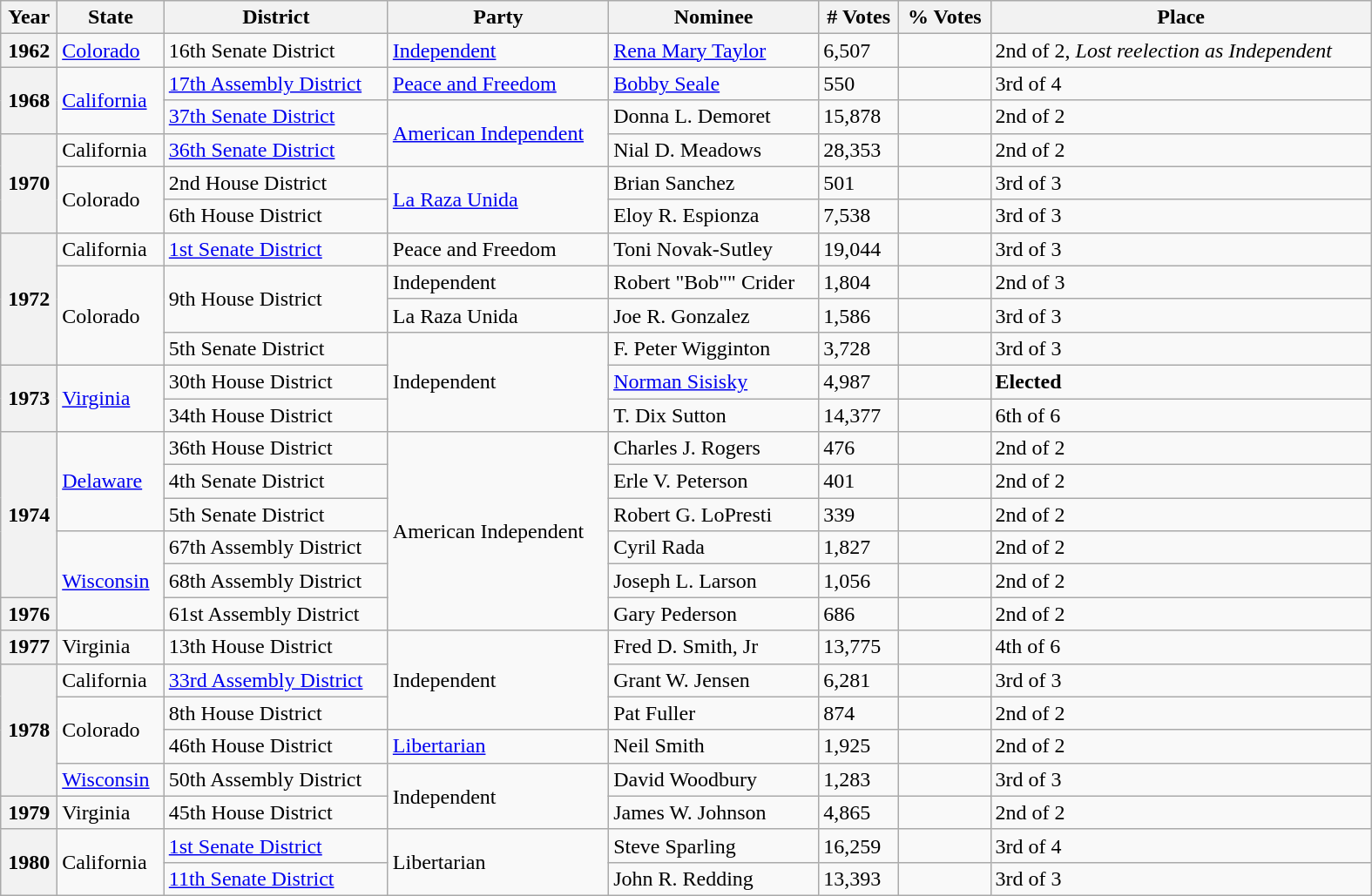<table class="wikitable sortable" style="width:1050px">
<tr>
<th>Year</th>
<th>State</th>
<th>District</th>
<th>Party</th>
<th>Nominee</th>
<th># Votes</th>
<th>% Votes</th>
<th>Place</th>
</tr>
<tr>
<th>1962</th>
<td><a href='#'>Colorado</a></td>
<td>16th Senate District</td>
<td><a href='#'>Independent</a></td>
<td><a href='#'>Rena Mary Taylor</a></td>
<td>6,507</td>
<td></td>
<td>2nd of 2, <em>Lost reelection as Independent</em></td>
</tr>
<tr>
<th rowspan="2">1968</th>
<td rowspan="2"><a href='#'>California</a></td>
<td><a href='#'>17th Assembly District</a></td>
<td><a href='#'>Peace and Freedom</a></td>
<td><a href='#'>Bobby Seale</a></td>
<td>550</td>
<td></td>
<td>3rd of 4</td>
</tr>
<tr>
<td><a href='#'>37th Senate District</a></td>
<td rowspan="2"><a href='#'>American Independent</a></td>
<td>Donna L. Demoret</td>
<td>15,878</td>
<td></td>
<td>2nd of 2</td>
</tr>
<tr>
<th rowspan="3">1970</th>
<td>California</td>
<td><a href='#'>36th Senate District</a></td>
<td>Nial D. Meadows</td>
<td>28,353</td>
<td></td>
<td>2nd of 2</td>
</tr>
<tr>
<td rowspan="2">Colorado</td>
<td>2nd House District</td>
<td rowspan="2"><a href='#'>La Raza Unida</a></td>
<td>Brian Sanchez</td>
<td>501</td>
<td></td>
<td>3rd of 3</td>
</tr>
<tr>
<td>6th House District</td>
<td>Eloy R. Espionza</td>
<td>7,538</td>
<td></td>
<td>3rd of 3</td>
</tr>
<tr>
<th rowspan="4">1972</th>
<td>California</td>
<td><a href='#'>1st Senate District</a></td>
<td>Peace and Freedom</td>
<td>Toni Novak-Sutley</td>
<td>19,044</td>
<td></td>
<td>3rd of 3</td>
</tr>
<tr>
<td rowspan="3">Colorado</td>
<td rowspan="2">9th House District</td>
<td>Independent</td>
<td>Robert "Bob"" Crider</td>
<td>1,804</td>
<td></td>
<td>2nd of 3</td>
</tr>
<tr>
<td>La Raza Unida</td>
<td>Joe R. Gonzalez</td>
<td>1,586</td>
<td></td>
<td>3rd of 3</td>
</tr>
<tr>
<td>5th Senate District</td>
<td rowspan="3">Independent</td>
<td>F. Peter Wigginton</td>
<td>3,728</td>
<td></td>
<td>3rd of 3</td>
</tr>
<tr>
<th rowspan="2">1973</th>
<td rowspan="2"><a href='#'>Virginia</a></td>
<td>30th House District</td>
<td><a href='#'>Norman Sisisky</a></td>
<td>4,987</td>
<td></td>
<td><strong>Elected</strong></td>
</tr>
<tr>
<td>34th House District</td>
<td>T. Dix Sutton</td>
<td>14,377</td>
<td></td>
<td>6th of 6</td>
</tr>
<tr>
<th rowspan="5">1974</th>
<td rowspan="3"><a href='#'>Delaware</a></td>
<td>36th House District</td>
<td rowspan="6">American Independent</td>
<td>Charles J. Rogers</td>
<td>476</td>
<td></td>
<td>2nd of 2</td>
</tr>
<tr>
<td>4th Senate District</td>
<td>Erle V. Peterson</td>
<td>401</td>
<td></td>
<td>2nd of 2</td>
</tr>
<tr>
<td>5th Senate District</td>
<td>Robert G. LoPresti</td>
<td>339</td>
<td></td>
<td>2nd of 2</td>
</tr>
<tr>
<td rowspan="3"><a href='#'>Wisconsin</a></td>
<td>67th Assembly District</td>
<td>Cyril Rada</td>
<td>1,827</td>
<td></td>
<td>2nd of 2</td>
</tr>
<tr>
<td>68th Assembly District</td>
<td>Joseph L. Larson</td>
<td>1,056</td>
<td></td>
<td>2nd of 2</td>
</tr>
<tr>
<th>1976</th>
<td>61st Assembly District</td>
<td>Gary Pederson</td>
<td>686</td>
<td></td>
<td>2nd of 2</td>
</tr>
<tr>
<th>1977</th>
<td>Virginia</td>
<td>13th House District</td>
<td rowspan="3">Independent</td>
<td>Fred D. Smith, Jr</td>
<td>13,775</td>
<td></td>
<td>4th of 6</td>
</tr>
<tr>
<th rowspan="4">1978</th>
<td>California</td>
<td><a href='#'>33rd Assembly District</a></td>
<td>Grant W. Jensen</td>
<td>6,281</td>
<td></td>
<td>3rd of 3</td>
</tr>
<tr>
<td rowspan="2">Colorado</td>
<td>8th House District</td>
<td>Pat Fuller</td>
<td>874</td>
<td></td>
<td>2nd of 2</td>
</tr>
<tr>
<td>46th House District</td>
<td><a href='#'>Libertarian</a></td>
<td>Neil Smith</td>
<td>1,925</td>
<td></td>
<td>2nd of 2</td>
</tr>
<tr>
<td><a href='#'>Wisconsin</a></td>
<td>50th Assembly District</td>
<td rowspan="2">Independent</td>
<td>David Woodbury</td>
<td>1,283</td>
<td></td>
<td>3rd of 3</td>
</tr>
<tr>
<th>1979</th>
<td>Virginia</td>
<td>45th House District</td>
<td>James W. Johnson</td>
<td>4,865</td>
<td></td>
<td>2nd of 2</td>
</tr>
<tr>
<th rowspan="2">1980</th>
<td rowspan="2">California</td>
<td><a href='#'>1st Senate District</a></td>
<td rowspan="2">Libertarian</td>
<td>Steve Sparling</td>
<td>16,259</td>
<td></td>
<td>3rd of 4</td>
</tr>
<tr>
<td><a href='#'>11th Senate District</a></td>
<td>John R. Redding</td>
<td>13,393</td>
<td></td>
<td>3rd of 3</td>
</tr>
</table>
